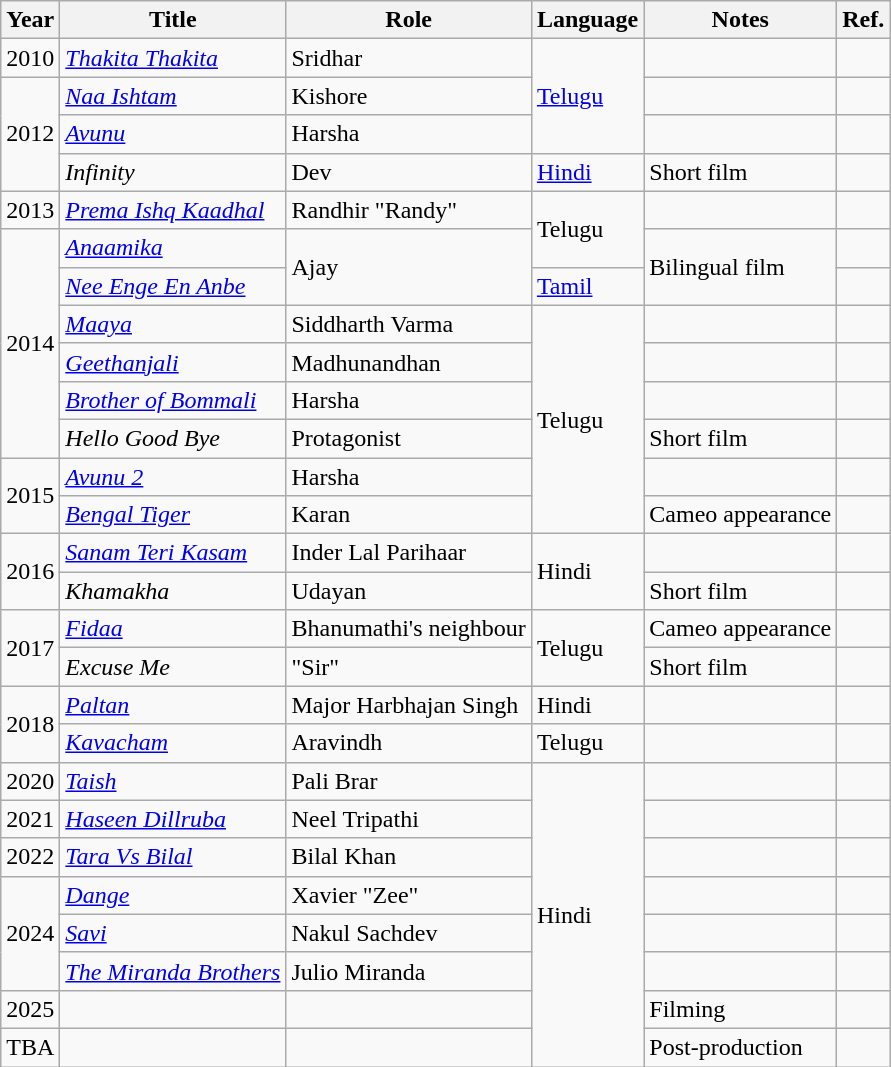<table class="wikitable">
<tr>
<th scope="col">Year</th>
<th scope="col">Title</th>
<th scope="col">Role</th>
<th scope="col">Language</th>
<th scope="col" class="unsortable">Notes</th>
<th scope="col" class="unsortable">Ref.</th>
</tr>
<tr>
<td>2010</td>
<td><em><a href='#'>Thakita Thakita</a></em></td>
<td>Sridhar</td>
<td rowspan="3"><a href='#'>Telugu</a></td>
<td></td>
<td></td>
</tr>
<tr>
<td rowspan="3">2012</td>
<td><em><a href='#'>Naa Ishtam</a></em></td>
<td>Kishore</td>
<td></td>
<td></td>
</tr>
<tr>
<td><em><a href='#'>Avunu</a></em></td>
<td>Harsha</td>
<td></td>
<td></td>
</tr>
<tr>
<td><em>Infinity</em></td>
<td>Dev</td>
<td><a href='#'>Hindi</a></td>
<td>Short film</td>
<td></td>
</tr>
<tr>
<td>2013</td>
<td><em><a href='#'>Prema Ishq Kaadhal</a></em></td>
<td>Randhir "Randy"</td>
<td rowspan="2">Telugu</td>
<td></td>
<td></td>
</tr>
<tr>
<td rowspan="6">2014</td>
<td><em><a href='#'>Anaamika</a></em></td>
<td rowspan="2">Ajay</td>
<td rowspan="2">Bilingual film</td>
<td></td>
</tr>
<tr>
<td><em><a href='#'>Nee Enge En Anbe</a></em></td>
<td><a href='#'>Tamil</a></td>
<td></td>
</tr>
<tr>
<td><em><a href='#'>Maaya</a></em></td>
<td>Siddharth Varma</td>
<td rowspan="6">Telugu</td>
<td></td>
<td></td>
</tr>
<tr>
<td><em><a href='#'>Geethanjali</a></em></td>
<td>Madhunandhan</td>
<td></td>
<td></td>
</tr>
<tr>
<td><em><a href='#'>Brother of Bommali</a></em></td>
<td>Harsha</td>
<td></td>
<td></td>
</tr>
<tr>
<td><em>Hello Good Bye</em></td>
<td>Protagonist</td>
<td>Short film</td>
<td></td>
</tr>
<tr>
<td rowspan="2">2015</td>
<td><em><a href='#'>Avunu 2</a></em></td>
<td>Harsha</td>
<td></td>
<td></td>
</tr>
<tr>
<td><em><a href='#'>Bengal Tiger</a></em></td>
<td>Karan</td>
<td>Cameo appearance</td>
<td></td>
</tr>
<tr>
<td rowspan=2>2016</td>
<td><em><a href='#'>Sanam Teri Kasam</a></em></td>
<td>Inder Lal Parihaar</td>
<td rowspan="2">Hindi</td>
<td></td>
<td></td>
</tr>
<tr>
<td><em>Khamakha</em></td>
<td>Udayan</td>
<td>Short film</td>
<td></td>
</tr>
<tr>
<td rowspan=2>2017</td>
<td><em><a href='#'>Fidaa</a></em></td>
<td>Bhanumathi's neighbour</td>
<td rowspan="2">Telugu</td>
<td>Cameo appearance</td>
<td></td>
</tr>
<tr>
<td><em>Excuse Me </em></td>
<td>"Sir"</td>
<td>Short film</td>
<td></td>
</tr>
<tr>
<td rowspan="2">2018</td>
<td><em><a href='#'>Paltan</a></em></td>
<td>Major Harbhajan Singh</td>
<td>Hindi</td>
<td></td>
<td></td>
</tr>
<tr>
<td><em><a href='#'>Kavacham</a></em></td>
<td>Aravindh</td>
<td>Telugu</td>
<td></td>
<td></td>
</tr>
<tr>
<td>2020</td>
<td><em><a href='#'>Taish</a></em></td>
<td>Pali Brar</td>
<td rowspan="8">Hindi</td>
<td></td>
<td></td>
</tr>
<tr>
<td>2021</td>
<td><em><a href='#'>Haseen Dillruba</a></em></td>
<td>Neel Tripathi</td>
<td></td>
<td></td>
</tr>
<tr>
<td>2022</td>
<td><em><a href='#'>Tara Vs Bilal</a></em></td>
<td>Bilal Khan</td>
<td></td>
<td></td>
</tr>
<tr>
<td rowspan="3">2024</td>
<td><em><a href='#'>Dange</a></em></td>
<td>Xavier "Zee"</td>
<td></td>
<td></td>
</tr>
<tr>
<td><em><a href='#'>Savi</a></em></td>
<td>Nakul Sachdev</td>
<td></td>
<td></td>
</tr>
<tr>
<td><em><a href='#'>The Miranda Brothers</a></em></td>
<td>Julio Miranda</td>
<td></td>
<td></td>
</tr>
<tr>
<td>2025</td>
<td></td>
<td></td>
<td>Filming</td>
<td></td>
</tr>
<tr>
<td>TBA</td>
<td></td>
<td></td>
<td>Post-production</td>
<td></td>
</tr>
</table>
